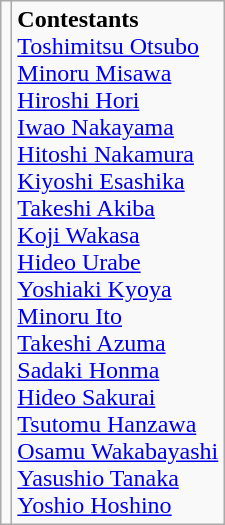<table class="wikitable" style="text-align:center">
<tr>
<td></td>
<td align=left><strong>Contestants</strong><br> <a href='#'>Toshimitsu Otsubo</a> <br> <a href='#'>Minoru Misawa</a> <br> <a href='#'>Hiroshi Hori</a> <br> <a href='#'>Iwao Nakayama</a> <br> <a href='#'>Hitoshi Nakamura</a> <br> <a href='#'>Kiyoshi Esashika</a> <br> <a href='#'>Takeshi Akiba</a> <br> <a href='#'>Koji Wakasa</a> <br> <a href='#'>Hideo Urabe</a> <br> <a href='#'>Yoshiaki Kyoya</a> <br> <a href='#'>Minoru Ito</a> <br> <a href='#'>Takeshi Azuma</a> <br> <a href='#'>Sadaki Honma</a> <br> <a href='#'>Hideo Sakurai</a> <br> <a href='#'>Tsutomu Hanzawa</a> <br> <a href='#'>Osamu Wakabayashi</a> <br> <a href='#'>Yasushio Tanaka</a> <br> <a href='#'>Yoshio Hoshino</a></td>
</tr>
</table>
